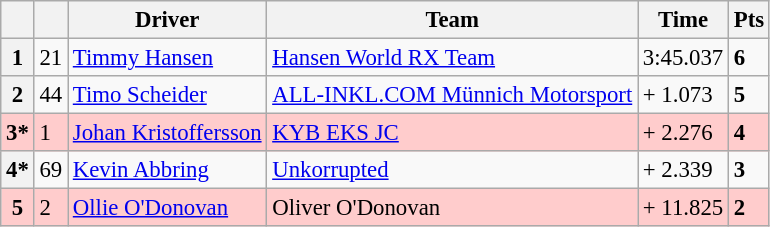<table class="wikitable" style="font-size:95%">
<tr>
<th></th>
<th></th>
<th>Driver</th>
<th>Team</th>
<th>Time</th>
<th>Pts</th>
</tr>
<tr>
<th>1</th>
<td>21</td>
<td> <a href='#'>Timmy Hansen</a></td>
<td><a href='#'>Hansen World RX Team</a></td>
<td>3:45.037</td>
<td><strong>6</strong></td>
</tr>
<tr>
<th>2</th>
<td>44</td>
<td> <a href='#'>Timo Scheider</a></td>
<td><a href='#'>ALL-INKL.COM Münnich Motorsport</a></td>
<td>+ 1.073</td>
<td><strong>5</strong></td>
</tr>
<tr>
<th style="background:#ffcccc;">3*</th>
<td style="background:#ffcccc;">1</td>
<td style="background:#ffcccc;"> <a href='#'>Johan Kristoffersson</a></td>
<td style="background:#ffcccc;"><a href='#'>KYB EKS JC</a></td>
<td style="background:#ffcccc;">+ 2.276</td>
<td style="background:#ffcccc;"><strong>4</strong></td>
</tr>
<tr>
<th>4*</th>
<td>69</td>
<td> <a href='#'>Kevin Abbring</a></td>
<td><a href='#'>Unkorrupted</a></td>
<td>+ 2.339</td>
<td><strong>3</strong></td>
</tr>
<tr>
<th style="background:#ffcccc;">5</th>
<td style="background:#ffcccc;">2</td>
<td style="background:#ffcccc;"> <a href='#'>Ollie O'Donovan</a></td>
<td style="background:#ffcccc;">Oliver O'Donovan</td>
<td style="background:#ffcccc;">+ 11.825</td>
<td style="background:#ffcccc;"><strong>2</strong></td>
</tr>
</table>
